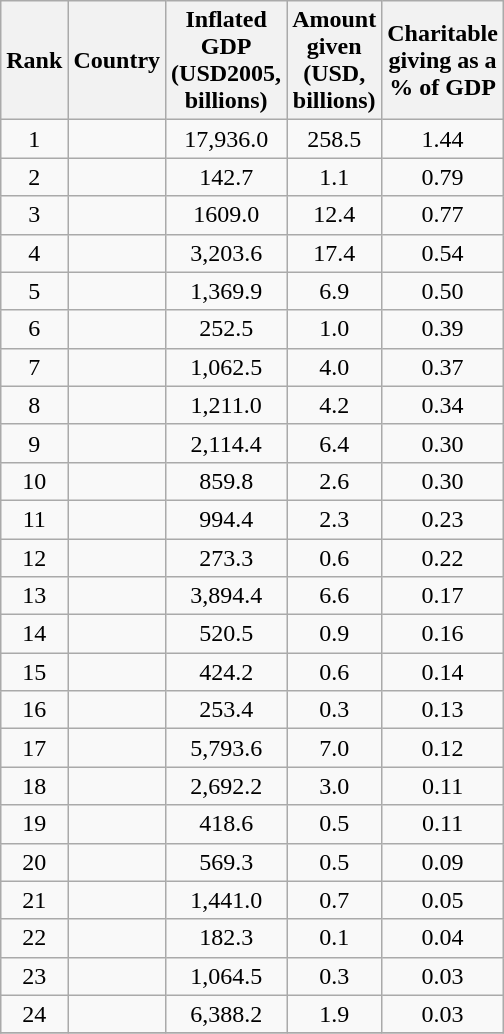<table class="wikitable sortable" style="font-size: 100%; text-align: center; width: 15%">
<tr>
<th style="width: 32%;">Rank</th>
<th>Country</th>
<th>Inflated GDP (USD2005, billions)</th>
<th>Amount given (USD, billions)</th>
<th>Charitable giving as a % of GDP</th>
</tr>
<tr>
<td>1</td>
<td style="text-align: left"></td>
<td>17,936.0</td>
<td>258.5</td>
<td>1.44</td>
</tr>
<tr>
<td>2</td>
<td style="text-align: left"></td>
<td>142.7</td>
<td>1.1</td>
<td>0.79</td>
</tr>
<tr>
<td>3</td>
<td style="text-align: left"></td>
<td>1609.0</td>
<td>12.4</td>
<td>0.77</td>
</tr>
<tr>
<td>4</td>
<td style="text-align: left"></td>
<td>3,203.6</td>
<td>17.4</td>
<td>0.54</td>
</tr>
<tr>
<td>5</td>
<td style="text-align: left"></td>
<td>1,369.9</td>
<td>6.9</td>
<td>0.50</td>
</tr>
<tr>
<td>6</td>
<td style="text-align: left"></td>
<td>252.5</td>
<td>1.0</td>
<td>0.39</td>
</tr>
<tr>
<td>7</td>
<td style="text-align: left"></td>
<td>1,062.5</td>
<td>4.0</td>
<td>0.37</td>
</tr>
<tr>
<td>8</td>
<td style="text-align: left"></td>
<td>1,211.0</td>
<td>4.2</td>
<td>0.34</td>
</tr>
<tr>
<td>9</td>
<td style="text-align: left"></td>
<td>2,114.4</td>
<td>6.4</td>
<td>0.30</td>
</tr>
<tr>
<td>10</td>
<td style="text-align: left"></td>
<td>859.8</td>
<td>2.6</td>
<td>0.30</td>
</tr>
<tr>
<td>11</td>
<td style="text-align: left"></td>
<td>994.4</td>
<td>2.3</td>
<td>0.23</td>
</tr>
<tr>
<td>12</td>
<td style="text-align: left"></td>
<td>273.3</td>
<td>0.6</td>
<td>0.22</td>
</tr>
<tr>
<td>13</td>
<td style="text-align: left"></td>
<td>3,894.4</td>
<td>6.6</td>
<td>0.17</td>
</tr>
<tr>
<td>14</td>
<td style="text-align: left"></td>
<td>520.5</td>
<td>0.9</td>
<td>0.16</td>
</tr>
<tr>
<td>15</td>
<td style="text-align: left"></td>
<td>424.2</td>
<td>0.6</td>
<td>0.14</td>
</tr>
<tr>
<td>16</td>
<td style="text-align: left"></td>
<td>253.4</td>
<td>0.3</td>
<td>0.13</td>
</tr>
<tr>
<td>17</td>
<td style="text-align: left"></td>
<td>5,793.6</td>
<td>7.0</td>
<td>0.12</td>
</tr>
<tr>
<td>18</td>
<td style="text-align: left"></td>
<td>2,692.2</td>
<td>3.0</td>
<td>0.11</td>
</tr>
<tr>
<td>19</td>
<td style="text-align: left"></td>
<td>418.6</td>
<td>0.5</td>
<td>0.11</td>
</tr>
<tr>
<td>20</td>
<td style="text-align: left"></td>
<td>569.3</td>
<td>0.5</td>
<td>0.09</td>
</tr>
<tr>
<td>21</td>
<td style="text-align: left"></td>
<td>1,441.0</td>
<td>0.7</td>
<td>0.05</td>
</tr>
<tr>
<td>22</td>
<td style="text-align: left"></td>
<td>182.3</td>
<td>0.1</td>
<td>0.04</td>
</tr>
<tr>
<td>23</td>
<td style="text-align: left"></td>
<td>1,064.5</td>
<td>0.3</td>
<td>0.03</td>
</tr>
<tr>
<td>24</td>
<td style="text-align: left"></td>
<td>6,388.2</td>
<td>1.9</td>
<td>0.03</td>
</tr>
<tr>
</tr>
</table>
